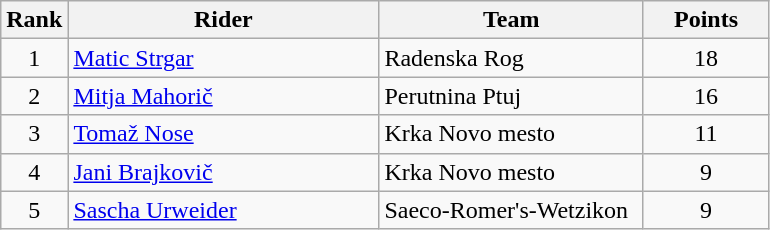<table class="wikitable">
<tr>
<th>Rank</th>
<th>Rider</th>
<th>Team</th>
<th>Points</th>
</tr>
<tr>
<td align=center>1</td>
<td width=200> <a href='#'>Matic Strgar</a> </td>
<td width=169>Radenska Rog</td>
<td width=76 align=center>18</td>
</tr>
<tr>
<td align=center>2</td>
<td> <a href='#'>Mitja Mahorič</a> </td>
<td>Perutnina Ptuj</td>
<td align=center>16</td>
</tr>
<tr>
<td align=center>3</td>
<td> <a href='#'>Tomaž Nose</a></td>
<td>Krka Novo mesto</td>
<td align=center>11</td>
</tr>
<tr>
<td align=center>4</td>
<td> <a href='#'>Jani Brajkovič</a></td>
<td>Krka Novo mesto</td>
<td align=center>9</td>
</tr>
<tr>
<td align=center>5</td>
<td> <a href='#'>Sascha Urweider</a></td>
<td>Saeco-Romer's-Wetzikon</td>
<td align=center>9</td>
</tr>
</table>
